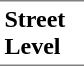<table border=0 cellspacing=0 cellpadding=3>
<tr>
<td style="border-bottom:solid 1px gray;border-top:solid 1px gray;" width=50 valign=top><strong>Street Level</strong></td>
</tr>
</table>
